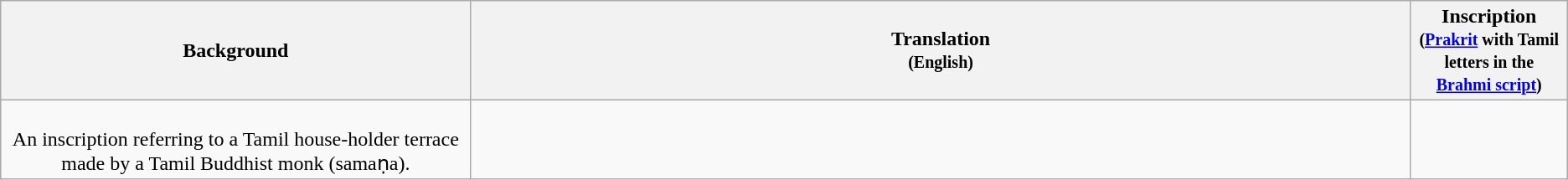<table class="wikitable centre">
<tr>
<th scope="col" align=left>Background<br></th>
<th>Translation<br><small>(English)</small></th>
<th>Inscription<br><small>(<a href='#'>Prakrit</a> with Tamil letters in the <a href='#'>Brahmi script</a>)</small></th>
</tr>
<tr>
<td align=center width="30%"><br>An inscription referring to a Tamil house-holder terrace made by a Tamil Buddhist monk (samaṇa).</td>
<td align=left><br></td>
<td align=center width="10%"></td>
</tr>
</table>
